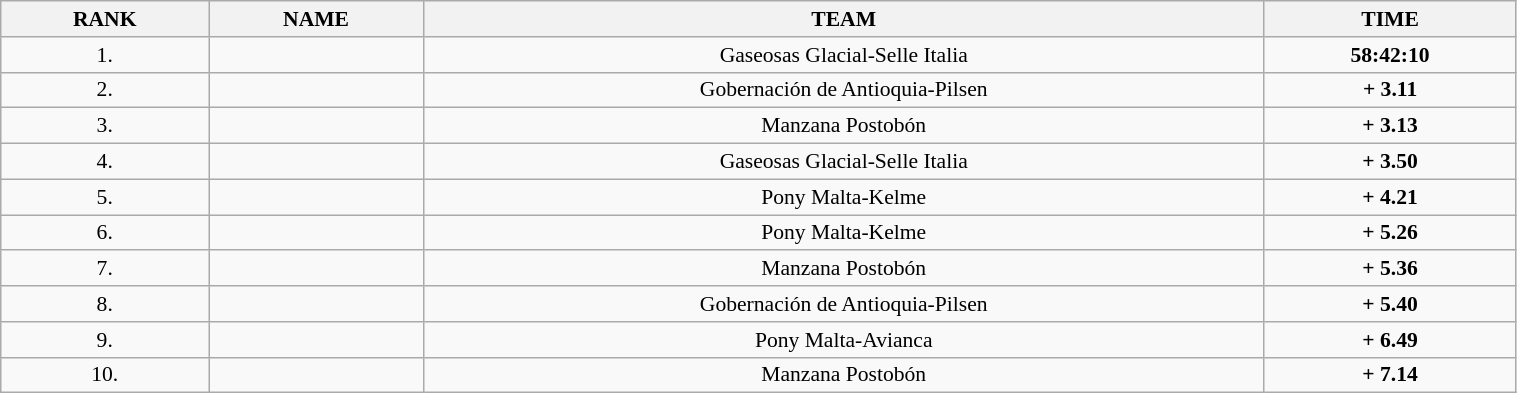<table class=wikitable style="font-size:90%" width="80%">
<tr>
<th>RANK</th>
<th>NAME</th>
<th>TEAM</th>
<th>TIME</th>
</tr>
<tr>
<td align="center">1.</td>
<td></td>
<td align="center">Gaseosas Glacial-Selle Italia</td>
<td align="center"><strong>58:42:10</strong></td>
</tr>
<tr>
<td align="center">2.</td>
<td></td>
<td align="center">Gobernación de Antioquia-Pilsen</td>
<td align="center"><strong>+ 3.11</strong></td>
</tr>
<tr>
<td align="center">3.</td>
<td></td>
<td align="center">Manzana Postobón</td>
<td align="center"><strong>+ 3.13</strong></td>
</tr>
<tr>
<td align="center">4.</td>
<td></td>
<td align="center">Gaseosas Glacial-Selle Italia</td>
<td align="center"><strong>+ 3.50</strong></td>
</tr>
<tr>
<td align="center">5.</td>
<td></td>
<td align="center">Pony Malta-Kelme</td>
<td align="center"><strong>+ 4.21</strong></td>
</tr>
<tr>
<td align="center">6.</td>
<td></td>
<td align="center">Pony Malta-Kelme</td>
<td align="center"><strong>+ 5.26</strong></td>
</tr>
<tr>
<td align="center">7.</td>
<td></td>
<td align="center">Manzana Postobón</td>
<td align="center"><strong>+ 5.36</strong></td>
</tr>
<tr>
<td align="center">8.</td>
<td></td>
<td align="center">Gobernación de Antioquia-Pilsen</td>
<td align="center"><strong>+ 5.40</strong></td>
</tr>
<tr>
<td align="center">9.</td>
<td></td>
<td align="center">Pony Malta-Avianca</td>
<td align="center"><strong>+ 6.49</strong></td>
</tr>
<tr>
<td align="center">10.</td>
<td></td>
<td align="center">Manzana Postobón</td>
<td align="center"><strong>+ 7.14</strong></td>
</tr>
</table>
